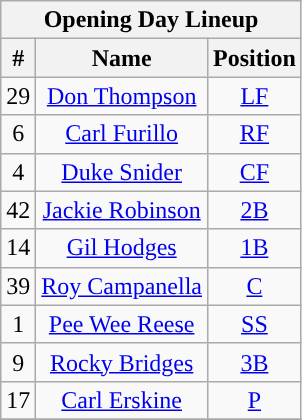<table class="wikitable" style="text-align:center">
<tr>
<th colspan="3">Opening Day Lineup</th>
</tr>
<tr>
<th>#</th>
<th>Name</th>
<th>Position</th>
</tr>
<tr>
<td>29</td>
<td><a href='#'>Don Thompson</a></td>
<td><a href='#'>LF</a></td>
</tr>
<tr>
<td>6</td>
<td><a href='#'>Carl Furillo</a></td>
<td><a href='#'>RF</a></td>
</tr>
<tr>
<td>4</td>
<td><a href='#'>Duke Snider</a></td>
<td><a href='#'>CF</a></td>
</tr>
<tr>
<td>42</td>
<td><a href='#'>Jackie Robinson</a></td>
<td><a href='#'>2B</a></td>
</tr>
<tr>
<td>14</td>
<td><a href='#'>Gil Hodges</a></td>
<td><a href='#'>1B</a></td>
</tr>
<tr>
<td>39</td>
<td><a href='#'>Roy Campanella</a></td>
<td><a href='#'>C</a></td>
</tr>
<tr>
<td>1</td>
<td><a href='#'>Pee Wee Reese</a></td>
<td><a href='#'>SS</a></td>
</tr>
<tr>
<td>9</td>
<td><a href='#'>Rocky Bridges</a></td>
<td><a href='#'>3B</a></td>
</tr>
<tr>
<td>17</td>
<td><a href='#'>Carl Erskine</a></td>
<td><a href='#'>P</a></td>
</tr>
<tr>
</tr>
</table>
